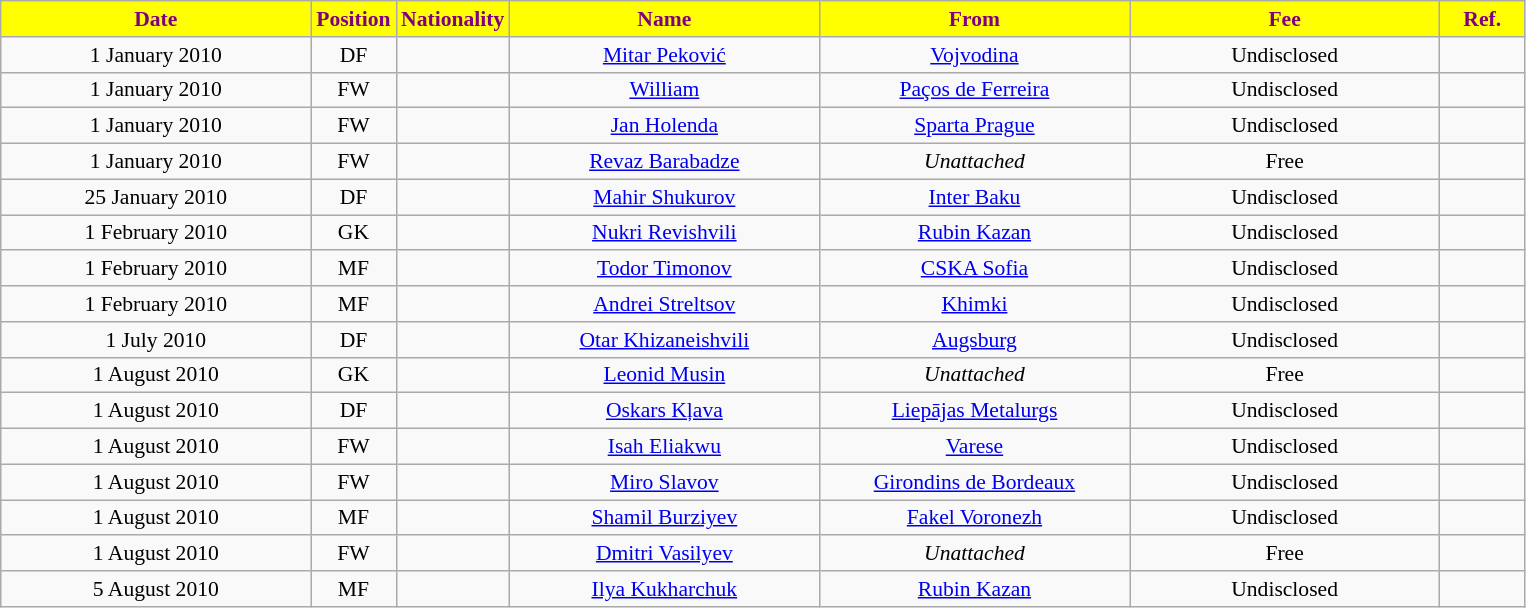<table class="wikitable"  style="text-align:center; font-size:90%; ">
<tr>
<th style="background:#ffff00; color:purple; width:200px;">Date</th>
<th style="background:#ffff00; color:purple; width:50px;">Position</th>
<th style="background:#ffff00; color:purple; width:50px;">Nationality</th>
<th style="background:#ffff00; color:purple; width:200px;">Name</th>
<th style="background:#ffff00; color:purple; width:200px;">From</th>
<th style="background:#ffff00; color:purple; width:200px;">Fee</th>
<th style="background:#ffff00; color:purple; width:50px;">Ref.</th>
</tr>
<tr>
<td>1 January 2010</td>
<td>DF</td>
<td></td>
<td><a href='#'>Mitar Peković</a></td>
<td><a href='#'>Vojvodina</a></td>
<td>Undisclosed</td>
<td></td>
</tr>
<tr>
<td>1 January 2010</td>
<td>FW</td>
<td></td>
<td><a href='#'>William</a></td>
<td><a href='#'>Paços de Ferreira</a></td>
<td>Undisclosed</td>
<td></td>
</tr>
<tr>
<td>1 January 2010</td>
<td>FW</td>
<td></td>
<td><a href='#'>Jan Holenda</a></td>
<td><a href='#'>Sparta Prague</a></td>
<td>Undisclosed</td>
<td></td>
</tr>
<tr>
<td>1 January 2010</td>
<td>FW</td>
<td></td>
<td><a href='#'>Revaz Barabadze</a></td>
<td><em>Unattached</em></td>
<td>Free</td>
<td></td>
</tr>
<tr>
<td>25 January 2010</td>
<td>DF</td>
<td></td>
<td><a href='#'>Mahir Shukurov</a></td>
<td><a href='#'>Inter Baku</a></td>
<td>Undisclosed</td>
<td></td>
</tr>
<tr>
<td>1 February 2010</td>
<td>GK</td>
<td></td>
<td><a href='#'>Nukri Revishvili</a></td>
<td><a href='#'>Rubin Kazan</a></td>
<td>Undisclosed</td>
<td></td>
</tr>
<tr>
<td>1 February 2010</td>
<td>MF</td>
<td></td>
<td><a href='#'>Todor Timonov</a></td>
<td><a href='#'>CSKA Sofia</a></td>
<td>Undisclosed</td>
<td></td>
</tr>
<tr>
<td>1 February 2010</td>
<td>MF</td>
<td></td>
<td><a href='#'>Andrei Streltsov</a></td>
<td><a href='#'>Khimki</a></td>
<td>Undisclosed</td>
<td></td>
</tr>
<tr>
<td>1 July 2010</td>
<td>DF</td>
<td></td>
<td><a href='#'>Otar Khizaneishvili</a></td>
<td><a href='#'>Augsburg</a></td>
<td>Undisclosed</td>
<td></td>
</tr>
<tr>
<td>1 August 2010</td>
<td>GK</td>
<td></td>
<td><a href='#'>Leonid Musin</a></td>
<td><em>Unattached</em></td>
<td>Free</td>
<td></td>
</tr>
<tr>
<td>1 August 2010</td>
<td>DF</td>
<td></td>
<td><a href='#'>Oskars Kļava</a></td>
<td><a href='#'>Liepājas Metalurgs</a></td>
<td>Undisclosed</td>
<td></td>
</tr>
<tr>
<td>1 August 2010</td>
<td>FW</td>
<td></td>
<td><a href='#'>Isah Eliakwu</a></td>
<td><a href='#'>Varese</a></td>
<td>Undisclosed</td>
<td></td>
</tr>
<tr>
<td>1 August 2010</td>
<td>FW</td>
<td></td>
<td><a href='#'>Miro Slavov</a></td>
<td><a href='#'>Girondins de Bordeaux</a></td>
<td>Undisclosed</td>
<td></td>
</tr>
<tr>
<td>1 August 2010</td>
<td>MF</td>
<td></td>
<td><a href='#'>Shamil Burziyev</a></td>
<td><a href='#'>Fakel Voronezh</a></td>
<td>Undisclosed</td>
<td></td>
</tr>
<tr>
<td>1 August 2010</td>
<td>FW</td>
<td></td>
<td><a href='#'>Dmitri Vasilyev</a></td>
<td><em>Unattached</em></td>
<td>Free</td>
<td></td>
</tr>
<tr>
<td>5 August 2010</td>
<td>MF</td>
<td></td>
<td><a href='#'>Ilya Kukharchuk</a></td>
<td><a href='#'>Rubin Kazan</a></td>
<td>Undisclosed</td>
<td></td>
</tr>
</table>
